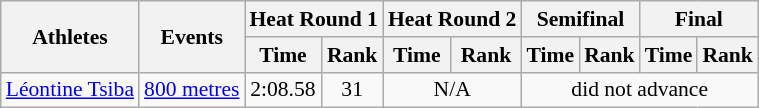<table class=wikitable style=font-size:90%>
<tr>
<th rowspan=2>Athletes</th>
<th rowspan=2>Events</th>
<th colspan=2>Heat Round 1</th>
<th colspan=2>Heat Round 2</th>
<th colspan=2>Semifinal</th>
<th colspan=2>Final</th>
</tr>
<tr>
<th>Time</th>
<th>Rank</th>
<th>Time</th>
<th>Rank</th>
<th>Time</th>
<th>Rank</th>
<th>Time</th>
<th>Rank</th>
</tr>
<tr>
<td><a href='#'>Léontine Tsiba</a></td>
<td><a href='#'>800 metres</a></td>
<td align=center>2:08.58</td>
<td align=center>31</td>
<td align=center colspan=2>N/A</td>
<td align=center colspan=4>did not advance</td>
</tr>
</table>
